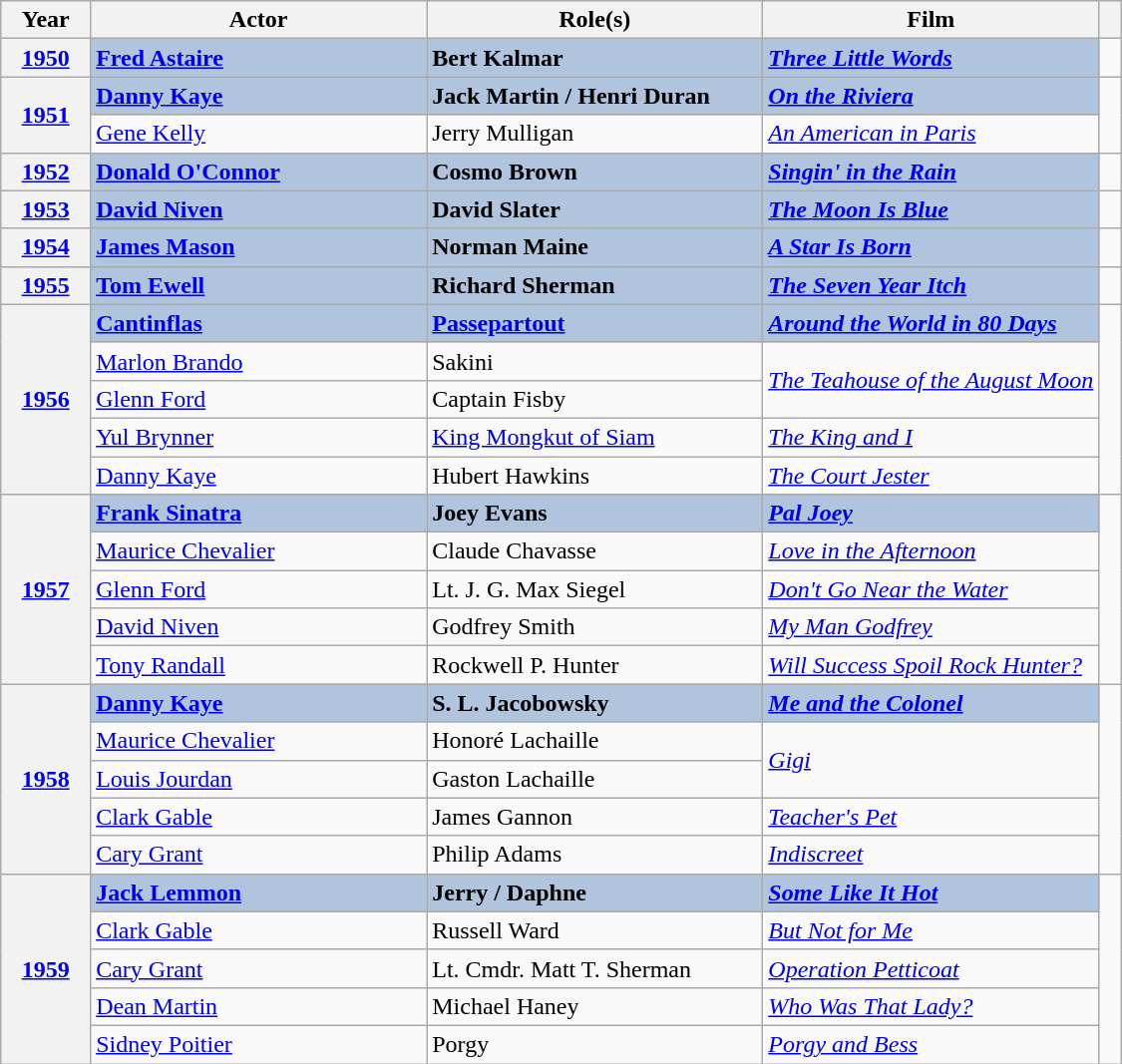<table class="wikitable sortable">
<tr>
<th scope="col" style="width:8%;">Year</th>
<th scope="col" style="width:30%;">Actor</th>
<th scope="col" style="width:30%;">Role(s)</th>
<th scope="col" style="width:30%;">Film</th>
<th scope="col" style="width:2%;" class="unsortable"></th>
</tr>
<tr>
<th style="text-align:center;"><a href='#'>1950</a></th>
<td style="background:#B0C4DE;"><strong><a href='#'>Fred Astaire</a></strong></td>
<td style="background:#B0C4DE;"><strong>Bert Kalmar</strong></td>
<td style="background:#B0C4DE;"><strong><em><a href='#'>Three Little Words</a></em></strong></td>
<td></td>
</tr>
<tr>
<th rowspan="2" style="text-align:center;"><a href='#'>1951</a></th>
<td style="background:#B0C4DE;"><strong><a href='#'>Danny Kaye</a></strong></td>
<td style="background:#B0C4DE;"><strong>Jack Martin / Henri Duran</strong></td>
<td style="background:#B0C4DE;"><strong><em><a href='#'>On the Riviera</a></em></strong></td>
<td rowspan=2></td>
</tr>
<tr>
<td><a href='#'>Gene Kelly</a></td>
<td>Jerry Mulligan</td>
<td><em><a href='#'>An American in Paris</a></em></td>
</tr>
<tr>
<th style="text-align:center;"><a href='#'>1952</a></th>
<td style="background:#B0C4DE;"><strong><a href='#'>Donald O'Connor</a></strong></td>
<td style="background:#B0C4DE;"><strong>Cosmo Brown</strong></td>
<td style="background:#B0C4DE;"><strong><em><a href='#'>Singin' in the Rain</a></em></strong></td>
<td></td>
</tr>
<tr>
<th style="text-align:center;"><a href='#'>1953</a></th>
<td style="background:#B0C4DE;"><strong><a href='#'>David Niven</a></strong></td>
<td style="background:#B0C4DE;"><strong>David Slater</strong></td>
<td style="background:#B0C4DE;"><strong><em><a href='#'>The Moon Is Blue</a></em></strong></td>
<td></td>
</tr>
<tr>
<th style="text-align:center;"><a href='#'>1954</a></th>
<td style="background:#B0C4DE;"><strong><a href='#'>James Mason</a></strong></td>
<td style="background:#B0C4DE;"><strong>Norman Maine</strong></td>
<td style="background:#B0C4DE;"><strong><em><a href='#'>A Star Is Born</a></em></strong></td>
<td></td>
</tr>
<tr>
<th style="text-align:center;"><a href='#'>1955</a></th>
<td style="background:#B0C4DE;"><strong><a href='#'>Tom Ewell</a></strong></td>
<td style="background:#B0C4DE;"><strong>Richard Sherman</strong></td>
<td style="background:#B0C4DE;"><strong><em><a href='#'>The Seven Year Itch</a></em></strong></td>
<td></td>
</tr>
<tr>
<th rowspan="5" style="text-align:center;"><a href='#'>1956</a></th>
<td style="background:#B0C4DE;"><strong><a href='#'>Cantinflas</a></strong></td>
<td style="background:#B0C4DE;"><strong><a href='#'>Passepartout</a></strong></td>
<td style="background:#B0C4DE;"><strong><em><a href='#'>Around the World in 80 Days</a></em></strong></td>
<td rowspan=5></td>
</tr>
<tr>
<td><a href='#'>Marlon Brando</a></td>
<td>Sakini</td>
<td rowspan="2"><em><a href='#'>The Teahouse of the August Moon</a></em></td>
</tr>
<tr>
<td><a href='#'>Glenn Ford</a></td>
<td>Captain Fisby</td>
</tr>
<tr>
<td><a href='#'>Yul Brynner</a></td>
<td><a href='#'>King Mongkut of Siam</a></td>
<td><em><a href='#'>The King and I</a></em></td>
</tr>
<tr>
<td><a href='#'>Danny Kaye</a></td>
<td>Hubert Hawkins</td>
<td><em><a href='#'>The Court Jester</a></em></td>
</tr>
<tr>
<th rowspan="5" style="text-align:center;"><a href='#'>1957</a></th>
<td style="background:#B0C4DE;"><strong><a href='#'>Frank Sinatra</a></strong></td>
<td style="background:#B0C4DE;"><strong>Joey Evans</strong></td>
<td style="background:#B0C4DE;"><strong><em><a href='#'>Pal Joey</a></em></strong></td>
<td rowspan=5></td>
</tr>
<tr>
<td><a href='#'>Maurice Chevalier</a></td>
<td>Claude Chavasse</td>
<td><em><a href='#'>Love in the Afternoon</a></em></td>
</tr>
<tr>
<td><a href='#'>Glenn Ford</a></td>
<td>Lt. J. G. Max Siegel</td>
<td><em><a href='#'>Don't Go Near the Water</a></em></td>
</tr>
<tr>
<td><a href='#'>David Niven</a></td>
<td>Godfrey Smith</td>
<td><em><a href='#'>My Man Godfrey</a></em></td>
</tr>
<tr>
<td><a href='#'>Tony Randall</a></td>
<td>Rockwell P. Hunter</td>
<td><em><a href='#'>Will Success Spoil Rock Hunter?</a></em></td>
</tr>
<tr>
<th rowspan="5" style="text-align:center;"><a href='#'>1958</a></th>
<td style="background:#B0C4DE;"><strong><a href='#'>Danny Kaye</a></strong></td>
<td style="background:#B0C4DE;"><strong>S. L. Jacobowsky</strong></td>
<td style="background:#B0C4DE;"><strong><em><a href='#'>Me and the Colonel</a></em></strong></td>
<td rowspan=5></td>
</tr>
<tr>
<td><a href='#'>Maurice Chevalier</a></td>
<td>Honoré Lachaille</td>
<td rowspan="2"><em><a href='#'>Gigi</a></em></td>
</tr>
<tr>
<td><a href='#'>Louis Jourdan</a></td>
<td>Gaston Lachaille</td>
</tr>
<tr>
<td><a href='#'>Clark Gable</a></td>
<td>James Gannon</td>
<td><em><a href='#'>Teacher's Pet</a></em></td>
</tr>
<tr>
<td><a href='#'>Cary Grant</a></td>
<td>Philip Adams</td>
<td><em><a href='#'>Indiscreet</a></em></td>
</tr>
<tr>
<th rowspan="5" style="text-align:center;"><a href='#'>1959</a></th>
<td style="background:#B0C4DE;"><strong><a href='#'>Jack Lemmon</a></strong></td>
<td style="background:#B0C4DE;"><strong>Jerry / Daphne</strong></td>
<td style="background:#B0C4DE;"><strong><em><a href='#'>Some Like It Hot</a></em></strong></td>
<td rowspan=5></td>
</tr>
<tr>
<td><a href='#'>Clark Gable</a></td>
<td>Russell Ward</td>
<td><em><a href='#'>But Not for Me</a></em></td>
</tr>
<tr>
<td><a href='#'>Cary Grant</a></td>
<td>Lt. Cmdr. Matt T. Sherman</td>
<td><em><a href='#'>Operation Petticoat</a></em></td>
</tr>
<tr>
<td><a href='#'>Dean Martin</a></td>
<td>Michael Haney</td>
<td><em><a href='#'>Who Was That Lady?</a></em></td>
</tr>
<tr>
<td><a href='#'>Sidney Poitier</a></td>
<td>Porgy</td>
<td><em><a href='#'>Porgy and Bess</a></em></td>
</tr>
</table>
